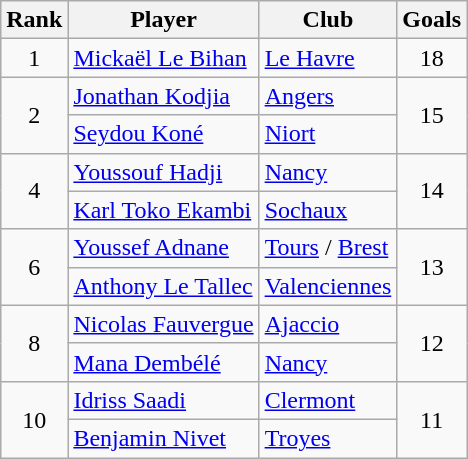<table class="wikitable" style="text-align:center">
<tr>
<th>Rank</th>
<th>Player</th>
<th>Club</th>
<th>Goals</th>
</tr>
<tr>
<td>1</td>
<td align="left"> <a href='#'>Mickaël Le Bihan</a></td>
<td align="left"><a href='#'>Le Havre</a></td>
<td>18</td>
</tr>
<tr>
<td rowspan="2">2</td>
<td align="left"> <a href='#'>Jonathan Kodjia</a></td>
<td align="left"><a href='#'>Angers</a></td>
<td rowspan="2">15</td>
</tr>
<tr>
<td align="left"> <a href='#'>Seydou Koné</a></td>
<td align="left"><a href='#'>Niort</a></td>
</tr>
<tr>
<td rowspan="2">4</td>
<td align="left"> <a href='#'>Youssouf Hadji</a></td>
<td align="left"><a href='#'>Nancy</a></td>
<td rowspan="2">14</td>
</tr>
<tr>
<td align="left"> <a href='#'>Karl Toko Ekambi</a></td>
<td align="left"><a href='#'>Sochaux</a></td>
</tr>
<tr>
<td rowspan="2">6</td>
<td align="left"> <a href='#'>Youssef Adnane</a></td>
<td align="left"><a href='#'>Tours</a> / <a href='#'>Brest</a></td>
<td rowspan="2">13</td>
</tr>
<tr>
<td align="left"> <a href='#'>Anthony Le Tallec</a></td>
<td align="left"><a href='#'>Valenciennes</a></td>
</tr>
<tr>
<td rowspan="2">8</td>
<td align="left"> <a href='#'>Nicolas Fauvergue</a></td>
<td align="left"><a href='#'>Ajaccio</a></td>
<td rowspan="2">12</td>
</tr>
<tr>
<td align="left"> <a href='#'>Mana Dembélé</a></td>
<td align="left"><a href='#'>Nancy</a></td>
</tr>
<tr>
<td rowspan="2">10</td>
<td align="left"> <a href='#'>Idriss Saadi</a></td>
<td align="left"><a href='#'>Clermont</a></td>
<td rowspan="2">11</td>
</tr>
<tr>
<td align="left"> <a href='#'>Benjamin Nivet</a></td>
<td align="left"><a href='#'>Troyes</a></td>
</tr>
</table>
